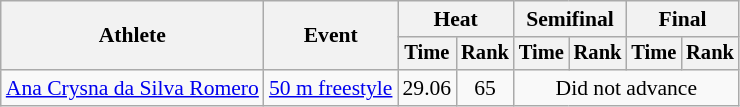<table class="wikitable" style="font-size:90%">
<tr>
<th rowspan="2">Athlete</th>
<th rowspan="2">Event</th>
<th colspan="2">Heat</th>
<th colspan="2">Semifinal</th>
<th colspan="2">Final</th>
</tr>
<tr style="font-size:95%">
<th>Time</th>
<th>Rank</th>
<th>Time</th>
<th>Rank</th>
<th>Time</th>
<th>Rank</th>
</tr>
<tr align=center>
<td align=left><a href='#'>Ana Crysna da Silva Romero</a></td>
<td align=left><a href='#'>50 m freestyle</a></td>
<td>29.06</td>
<td>65</td>
<td colspan=4>Did not advance</td>
</tr>
</table>
